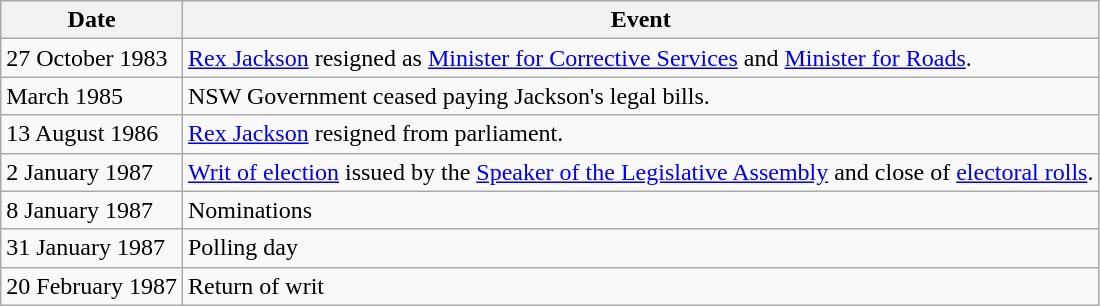<table class="wikitable">
<tr>
<th>Date</th>
<th>Event</th>
</tr>
<tr>
<td>27 October 1983</td>
<td><a href='#'>Rex Jackson</a> resigned as <a href='#'>Minister for Corrective Services</a> and <a href='#'>Minister for Roads</a>.</td>
</tr>
<tr>
<td>March 1985</td>
<td>NSW Government ceased paying Jackson's legal bills.</td>
</tr>
<tr>
<td>13 August 1986</td>
<td><a href='#'>Rex Jackson</a> resigned from parliament.</td>
</tr>
<tr>
<td>2 January 1987</td>
<td><a href='#'>Writ of election</a> issued by the <a href='#'>Speaker of the Legislative Assembly</a> and close of <a href='#'>electoral rolls</a>.</td>
</tr>
<tr>
<td>8 January 1987</td>
<td>Nominations</td>
</tr>
<tr>
<td>31 January 1987</td>
<td>Polling day</td>
</tr>
<tr>
<td>20 February 1987</td>
<td>Return of writ</td>
</tr>
</table>
